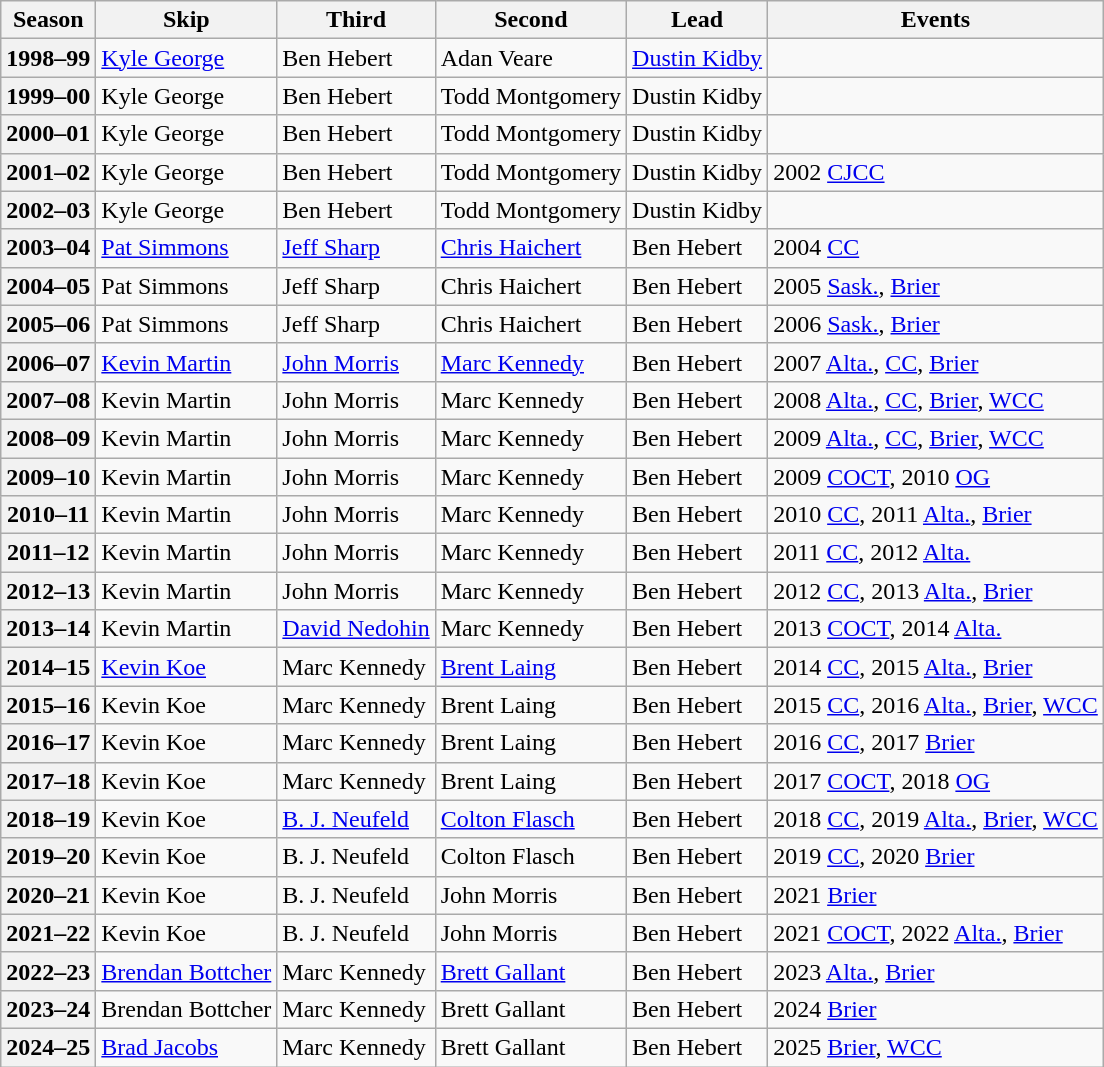<table class="wikitable">
<tr>
<th scope="col">Season</th>
<th scope="col">Skip</th>
<th scope="col">Third</th>
<th scope="col">Second</th>
<th scope="col">Lead</th>
<th scope="col">Events</th>
</tr>
<tr>
<th scope="row">1998–99</th>
<td><a href='#'>Kyle George</a></td>
<td>Ben Hebert</td>
<td>Adan Veare</td>
<td><a href='#'>Dustin Kidby</a></td>
<td></td>
</tr>
<tr>
<th scope="row">1999–00</th>
<td>Kyle George</td>
<td>Ben Hebert</td>
<td>Todd Montgomery</td>
<td>Dustin Kidby</td>
<td></td>
</tr>
<tr>
<th scope="row">2000–01</th>
<td>Kyle George</td>
<td>Ben Hebert</td>
<td>Todd Montgomery</td>
<td>Dustin Kidby</td>
<td></td>
</tr>
<tr>
<th scope="row">2001–02</th>
<td>Kyle George</td>
<td>Ben Hebert</td>
<td>Todd Montgomery</td>
<td>Dustin Kidby</td>
<td>2002 <a href='#'>CJCC</a></td>
</tr>
<tr>
<th scope="row">2002–03</th>
<td>Kyle George</td>
<td>Ben Hebert</td>
<td>Todd Montgomery</td>
<td>Dustin Kidby</td>
<td></td>
</tr>
<tr>
<th scope="row">2003–04</th>
<td><a href='#'>Pat Simmons</a></td>
<td><a href='#'>Jeff Sharp</a></td>
<td><a href='#'>Chris Haichert</a></td>
<td>Ben Hebert</td>
<td>2004 <a href='#'>CC</a></td>
</tr>
<tr>
<th scope="row">2004–05</th>
<td>Pat Simmons</td>
<td>Jeff Sharp</td>
<td>Chris Haichert</td>
<td>Ben Hebert</td>
<td>2005 <a href='#'>Sask.</a>, <a href='#'>Brier</a></td>
</tr>
<tr>
<th scope="row">2005–06</th>
<td>Pat Simmons</td>
<td>Jeff Sharp</td>
<td>Chris Haichert</td>
<td>Ben Hebert</td>
<td>2006 <a href='#'>Sask.</a>, <a href='#'>Brier</a></td>
</tr>
<tr>
<th scope="row">2006–07</th>
<td><a href='#'>Kevin Martin</a></td>
<td><a href='#'>John Morris</a></td>
<td><a href='#'>Marc Kennedy</a></td>
<td>Ben Hebert</td>
<td>2007 <a href='#'>Alta.</a>, <a href='#'>CC</a>, <a href='#'>Brier</a></td>
</tr>
<tr>
<th scope="row">2007–08</th>
<td>Kevin Martin</td>
<td>John Morris</td>
<td>Marc Kennedy</td>
<td>Ben Hebert</td>
<td>2008 <a href='#'>Alta.</a>, <a href='#'>CC</a>, <a href='#'>Brier</a>, <a href='#'>WCC</a></td>
</tr>
<tr>
<th scope="row">2008–09</th>
<td>Kevin Martin</td>
<td>John Morris</td>
<td>Marc Kennedy</td>
<td>Ben Hebert</td>
<td>2009 <a href='#'>Alta.</a>, <a href='#'>CC</a>, <a href='#'>Brier</a>, <a href='#'>WCC</a></td>
</tr>
<tr>
<th scope="row">2009–10</th>
<td>Kevin Martin</td>
<td>John Morris</td>
<td>Marc Kennedy</td>
<td>Ben Hebert</td>
<td>2009 <a href='#'>COCT</a>, 2010 <a href='#'>OG</a></td>
</tr>
<tr>
<th scope="row">2010–11</th>
<td>Kevin Martin</td>
<td>John Morris</td>
<td>Marc Kennedy</td>
<td>Ben Hebert</td>
<td>2010 <a href='#'>CC</a>, 2011 <a href='#'>Alta.</a>, <a href='#'>Brier</a></td>
</tr>
<tr>
<th scope="row">2011–12</th>
<td>Kevin Martin</td>
<td>John Morris</td>
<td>Marc Kennedy</td>
<td>Ben Hebert</td>
<td>2011 <a href='#'>CC</a>, 2012 <a href='#'>Alta.</a></td>
</tr>
<tr>
<th scope="row">2012–13</th>
<td>Kevin Martin</td>
<td>John Morris</td>
<td>Marc Kennedy</td>
<td>Ben Hebert</td>
<td>2012 <a href='#'>CC</a>, 2013 <a href='#'>Alta.</a>, <a href='#'>Brier</a></td>
</tr>
<tr>
<th scope="row">2013–14</th>
<td>Kevin Martin</td>
<td><a href='#'>David Nedohin</a></td>
<td>Marc Kennedy</td>
<td>Ben Hebert</td>
<td>2013 <a href='#'>COCT</a>, 2014 <a href='#'>Alta.</a></td>
</tr>
<tr>
<th scope="row">2014–15</th>
<td><a href='#'>Kevin Koe</a></td>
<td>Marc Kennedy</td>
<td><a href='#'>Brent Laing</a></td>
<td>Ben Hebert</td>
<td>2014 <a href='#'>CC</a>, 2015 <a href='#'>Alta.</a>, <a href='#'>Brier</a></td>
</tr>
<tr>
<th scope="row">2015–16</th>
<td>Kevin Koe</td>
<td>Marc Kennedy</td>
<td>Brent Laing</td>
<td>Ben Hebert</td>
<td>2015 <a href='#'>CC</a>, 2016 <a href='#'>Alta.</a>, <a href='#'>Brier</a>, <a href='#'>WCC</a></td>
</tr>
<tr>
<th scope="row">2016–17</th>
<td>Kevin Koe</td>
<td>Marc Kennedy</td>
<td>Brent Laing</td>
<td>Ben Hebert</td>
<td>2016 <a href='#'>CC</a>, 2017 <a href='#'>Brier</a></td>
</tr>
<tr>
<th scope="row">2017–18</th>
<td>Kevin Koe</td>
<td>Marc Kennedy</td>
<td>Brent Laing</td>
<td>Ben Hebert</td>
<td>2017 <a href='#'>COCT</a>, 2018 <a href='#'>OG</a></td>
</tr>
<tr>
<th scope="row">2018–19</th>
<td>Kevin Koe</td>
<td><a href='#'>B. J. Neufeld</a></td>
<td><a href='#'>Colton Flasch</a></td>
<td>Ben Hebert</td>
<td>2018 <a href='#'>CC</a>, 2019 <a href='#'>Alta.</a>, <a href='#'>Brier</a>, <a href='#'>WCC</a></td>
</tr>
<tr>
<th scope="row">2019–20</th>
<td>Kevin Koe</td>
<td>B. J. Neufeld</td>
<td>Colton Flasch</td>
<td>Ben Hebert</td>
<td>2019 <a href='#'>CC</a>, 2020 <a href='#'>Brier</a></td>
</tr>
<tr>
<th scope="row">2020–21</th>
<td>Kevin Koe</td>
<td>B. J. Neufeld</td>
<td>John Morris</td>
<td>Ben Hebert</td>
<td>2021 <a href='#'>Brier</a></td>
</tr>
<tr>
<th scope="row">2021–22</th>
<td>Kevin Koe</td>
<td>B. J. Neufeld</td>
<td>John Morris</td>
<td>Ben Hebert</td>
<td>2021 <a href='#'>COCT</a>, 2022 <a href='#'>Alta.</a>, <a href='#'>Brier</a></td>
</tr>
<tr>
<th scope="row">2022–23</th>
<td><a href='#'>Brendan Bottcher</a></td>
<td>Marc Kennedy</td>
<td><a href='#'>Brett Gallant</a></td>
<td>Ben Hebert</td>
<td>2023 <a href='#'>Alta.</a>, <a href='#'>Brier</a></td>
</tr>
<tr>
<th scope="row">2023–24</th>
<td>Brendan Bottcher</td>
<td>Marc Kennedy</td>
<td>Brett Gallant</td>
<td>Ben Hebert</td>
<td>2024 <a href='#'>Brier</a></td>
</tr>
<tr>
<th scope="row">2024–25</th>
<td><a href='#'>Brad Jacobs</a></td>
<td>Marc Kennedy</td>
<td>Brett Gallant</td>
<td>Ben Hebert</td>
<td>2025 <a href='#'>Brier</a>, <a href='#'>WCC</a></td>
</tr>
</table>
